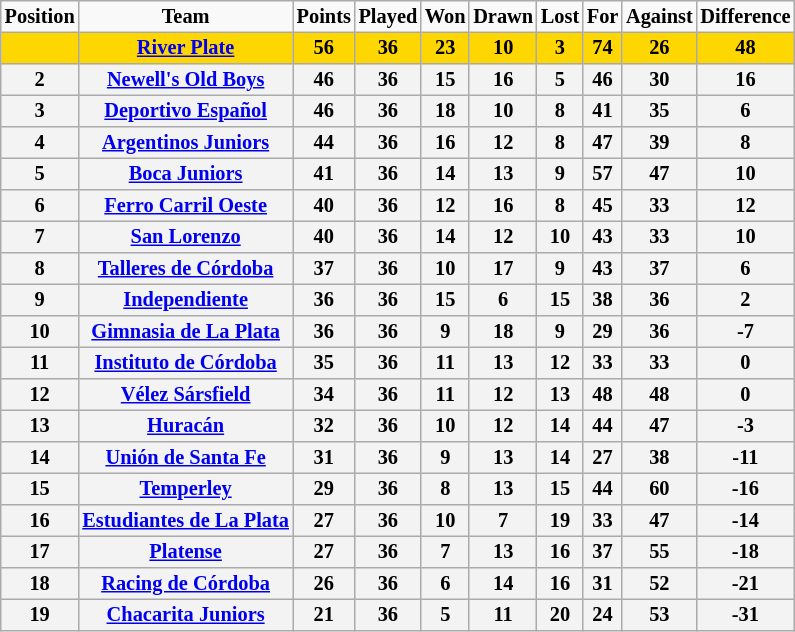<table border="2" cellpadding="2" cellspacing="0" style="margin: 0; background: #f9f9f9; border: 1px #aaa solid; border-collapse: collapse; font-size: 85%;">
<tr>
<th>Position</th>
<th>Team</th>
<th>Points</th>
<th>Played</th>
<th>Won</th>
<th>Drawn</th>
<th>Lost</th>
<th>For</th>
<th>Against</th>
<th>Difference</th>
</tr>
<tr>
<th bgcolor="gold"></th>
<th bgcolor="gold"><a href='#'>River Plate</a></th>
<th bgcolor="gold">56</th>
<th bgcolor="gold">36</th>
<th bgcolor="gold">23</th>
<th bgcolor="gold">10</th>
<th bgcolor="gold">3</th>
<th bgcolor="gold">74</th>
<th bgcolor="gold">26</th>
<th bgcolor="gold">48</th>
</tr>
<tr>
<th bgcolor="F3F3F3">2</th>
<th bgcolor="F3F3F3"><a href='#'>Newell's Old Boys</a></th>
<th bgcolor="F3F3F3">46</th>
<th bgcolor="F3F3F3">36</th>
<th bgcolor="F3F3F3">15</th>
<th bgcolor="F3F3F3">16</th>
<th bgcolor="F3F3F3">5</th>
<th bgcolor="F3F3F3">46</th>
<th bgcolor="F3F3F3">30</th>
<th bgcolor="F3F3F3">16</th>
</tr>
<tr>
<th bgcolor="F3F3F3">3</th>
<th bgcolor="F3F3F3"><a href='#'>Deportivo Español</a></th>
<th bgcolor="F3F3F3">46</th>
<th bgcolor="F3F3F3">36</th>
<th bgcolor="F3F3F3">18</th>
<th bgcolor="F3F3F3">10</th>
<th bgcolor="F3F3F3">8</th>
<th bgcolor="F3F3F3">41</th>
<th bgcolor="F3F3F3">35</th>
<th bgcolor="F3F3F3">6</th>
</tr>
<tr>
<th bgcolor="F3F3F3">4</th>
<th bgcolor="F3F3F3"><a href='#'>Argentinos Juniors</a></th>
<th bgcolor="F3F3F3">44</th>
<th bgcolor="F3F3F3">36</th>
<th bgcolor="F3F3F3">16</th>
<th bgcolor="F3F3F3">12</th>
<th bgcolor="F3F3F3">8</th>
<th bgcolor="F3F3F3">47</th>
<th bgcolor="F3F3F3">39</th>
<th bgcolor="F3F3F3">8</th>
</tr>
<tr>
<th bgcolor="F3F3F3">5</th>
<th bgcolor="F3F3F3"><a href='#'>Boca Juniors</a></th>
<th bgcolor="F3F3F3">41</th>
<th bgcolor="F3F3F3">36</th>
<th bgcolor="F3F3F3">14</th>
<th bgcolor="F3F3F3">13</th>
<th bgcolor="F3F3F3">9</th>
<th bgcolor="F3F3F3">57</th>
<th bgcolor="F3F3F3">47</th>
<th bgcolor="F3F3F3">10</th>
</tr>
<tr>
<th bgcolor="F3F3F3">6</th>
<th bgcolor="F3F3F3"><a href='#'>Ferro Carril Oeste</a></th>
<th bgcolor="F3F3F3">40</th>
<th bgcolor="F3F3F3">36</th>
<th bgcolor="F3F3F3">12</th>
<th bgcolor="F3F3F3">16</th>
<th bgcolor="F3F3F3">8</th>
<th bgcolor="F3F3F3">45</th>
<th bgcolor="F3F3F3">33</th>
<th bgcolor="F3F3F3">12</th>
</tr>
<tr>
<th bgcolor="F3F3F3">7</th>
<th bgcolor="F3F3F3"><a href='#'>San Lorenzo</a></th>
<th bgcolor="F3F3F3">40</th>
<th bgcolor="F3F3F3">36</th>
<th bgcolor="F3F3F3">14</th>
<th bgcolor="F3F3F3">12</th>
<th bgcolor="F3F3F3">10</th>
<th bgcolor="F3F3F3">43</th>
<th bgcolor="F3F3F3">33</th>
<th bgcolor="F3F3F3">10</th>
</tr>
<tr>
<th bgcolor="F3F3F3">8</th>
<th bgcolor="F3F3F3"><a href='#'>Talleres de Córdoba</a></th>
<th bgcolor="F3F3F3">37</th>
<th bgcolor="F3F3F3">36</th>
<th bgcolor="F3F3F3">10</th>
<th bgcolor="F3F3F3">17</th>
<th bgcolor="F3F3F3">9</th>
<th bgcolor="F3F3F3">43</th>
<th bgcolor="F3F3F3">37</th>
<th bgcolor="F3F3F3">6</th>
</tr>
<tr>
<th bgcolor="F3F3F3">9</th>
<th bgcolor="F3F3F3"><a href='#'>Independiente</a></th>
<th bgcolor="F3F3F3">36</th>
<th bgcolor="F3F3F3">36</th>
<th bgcolor="F3F3F3">15</th>
<th bgcolor="F3F3F3">6</th>
<th bgcolor="F3F3F3">15</th>
<th bgcolor="F3F3F3">38</th>
<th bgcolor="F3F3F3">36</th>
<th bgcolor="F3F3F3">2</th>
</tr>
<tr>
<th bgcolor="F3F3F3">10</th>
<th bgcolor="F3F3F3"><a href='#'>Gimnasia de La Plata</a></th>
<th bgcolor="F3F3F3">36</th>
<th bgcolor="F3F3F3">36</th>
<th bgcolor="F3F3F3">9</th>
<th bgcolor="F3F3F3">18</th>
<th bgcolor="F3F3F3">9</th>
<th bgcolor="F3F3F3">29</th>
<th bgcolor="F3F3F3">36</th>
<th bgcolor="F3F3F3">-7</th>
</tr>
<tr>
<th bgcolor="F3F3F3">11</th>
<th bgcolor="F3F3F3"><a href='#'>Instituto de Córdoba</a></th>
<th bgcolor="F3F3F3">35</th>
<th bgcolor="F3F3F3">36</th>
<th bgcolor="F3F3F3">11</th>
<th bgcolor="F3F3F3">13</th>
<th bgcolor="F3F3F3">12</th>
<th bgcolor="F3F3F3">33</th>
<th bgcolor="F3F3F3">33</th>
<th bgcolor="F3F3F3">0</th>
</tr>
<tr>
<th bgcolor="F3F3F3">12</th>
<th bgcolor="F3F3F3"><a href='#'>Vélez Sársfield</a></th>
<th bgcolor="F3F3F3">34</th>
<th bgcolor="F3F3F3">36</th>
<th bgcolor="F3F3F3">11</th>
<th bgcolor="F3F3F3">12</th>
<th bgcolor="F3F3F3">13</th>
<th bgcolor="F3F3F3">48</th>
<th bgcolor="F3F3F3">48</th>
<th bgcolor="F3F3F3">0</th>
</tr>
<tr>
<th bgcolor="F3F3F3">13</th>
<th bgcolor="F3F3F3"><a href='#'>Huracán</a></th>
<th bgcolor="F3F3F3">32</th>
<th bgcolor="F3F3F3">36</th>
<th bgcolor="F3F3F3">10</th>
<th bgcolor="F3F3F3">12</th>
<th bgcolor="F3F3F3">14</th>
<th bgcolor="F3F3F3">44</th>
<th bgcolor="F3F3F3">47</th>
<th bgcolor="F3F3F3">-3</th>
</tr>
<tr>
<th bgcolor="F3F3F3">14</th>
<th bgcolor="F3F3F3"><a href='#'>Unión de Santa Fe</a></th>
<th bgcolor="F3F3F3">31</th>
<th bgcolor="F3F3F3">36</th>
<th bgcolor="F3F3F3">9</th>
<th bgcolor="F3F3F3">13</th>
<th bgcolor="F3F3F3">14</th>
<th bgcolor="F3F3F3">27</th>
<th bgcolor="F3F3F3">38</th>
<th bgcolor="F3F3F3">-11</th>
</tr>
<tr>
<th bgcolor="F3F3F3">15</th>
<th bgcolor="F3F3F3"><a href='#'>Temperley</a></th>
<th bgcolor="F3F3F3">29</th>
<th bgcolor="F3F3F3">36</th>
<th bgcolor="F3F3F3">8</th>
<th bgcolor="F3F3F3">13</th>
<th bgcolor="F3F3F3">15</th>
<th bgcolor="F3F3F3">44</th>
<th bgcolor="F3F3F3">60</th>
<th bgcolor="F3F3F3">-16</th>
</tr>
<tr>
<th bgcolor="F3F3F3">16</th>
<th bgcolor="F3F3F3"><a href='#'>Estudiantes de La Plata</a></th>
<th bgcolor="F3F3F3">27</th>
<th bgcolor="F3F3F3">36</th>
<th bgcolor="F3F3F3">10</th>
<th bgcolor="F3F3F3">7</th>
<th bgcolor="F3F3F3">19</th>
<th bgcolor="F3F3F3">33</th>
<th bgcolor="F3F3F3">47</th>
<th bgcolor="F3F3F3">-14</th>
</tr>
<tr>
<th bgcolor="F3F3F3">17</th>
<th bgcolor="F3F3F3"><a href='#'>Platense</a></th>
<th bgcolor="F3F3F3">27</th>
<th bgcolor="F3F3F3">36</th>
<th bgcolor="F3F3F3">7</th>
<th bgcolor="F3F3F3">13</th>
<th bgcolor="F3F3F3">16</th>
<th bgcolor="F3F3F3">37</th>
<th bgcolor="F3F3F3">55</th>
<th bgcolor="F3F3F3">-18</th>
</tr>
<tr>
<th bgcolor="F3F3F3">18</th>
<th bgcolor="F3F3F3"><a href='#'>Racing de Córdoba</a></th>
<th bgcolor="F3F3F3">26</th>
<th bgcolor="F3F3F3">36</th>
<th bgcolor="F3F3F3">6</th>
<th bgcolor="F3F3F3">14</th>
<th bgcolor="F3F3F3">16</th>
<th bgcolor="F3F3F3">31</th>
<th bgcolor="F3F3F3">52</th>
<th bgcolor="F3F3F3">-21</th>
</tr>
<tr>
<th bgcolor="F3F3F3">19</th>
<th bgcolor="F3F3F3"><a href='#'>Chacarita Juniors</a></th>
<th bgcolor="F3F3F3">21</th>
<th bgcolor="F3F3F3">36</th>
<th bgcolor="F3F3F3">5</th>
<th bgcolor="F3F3F3">11</th>
<th bgcolor="F3F3F3">20</th>
<th bgcolor="F3F3F3">24</th>
<th bgcolor="F3F3F3">53</th>
<th bgcolor="F3F3F3">-31</th>
</tr>
</table>
